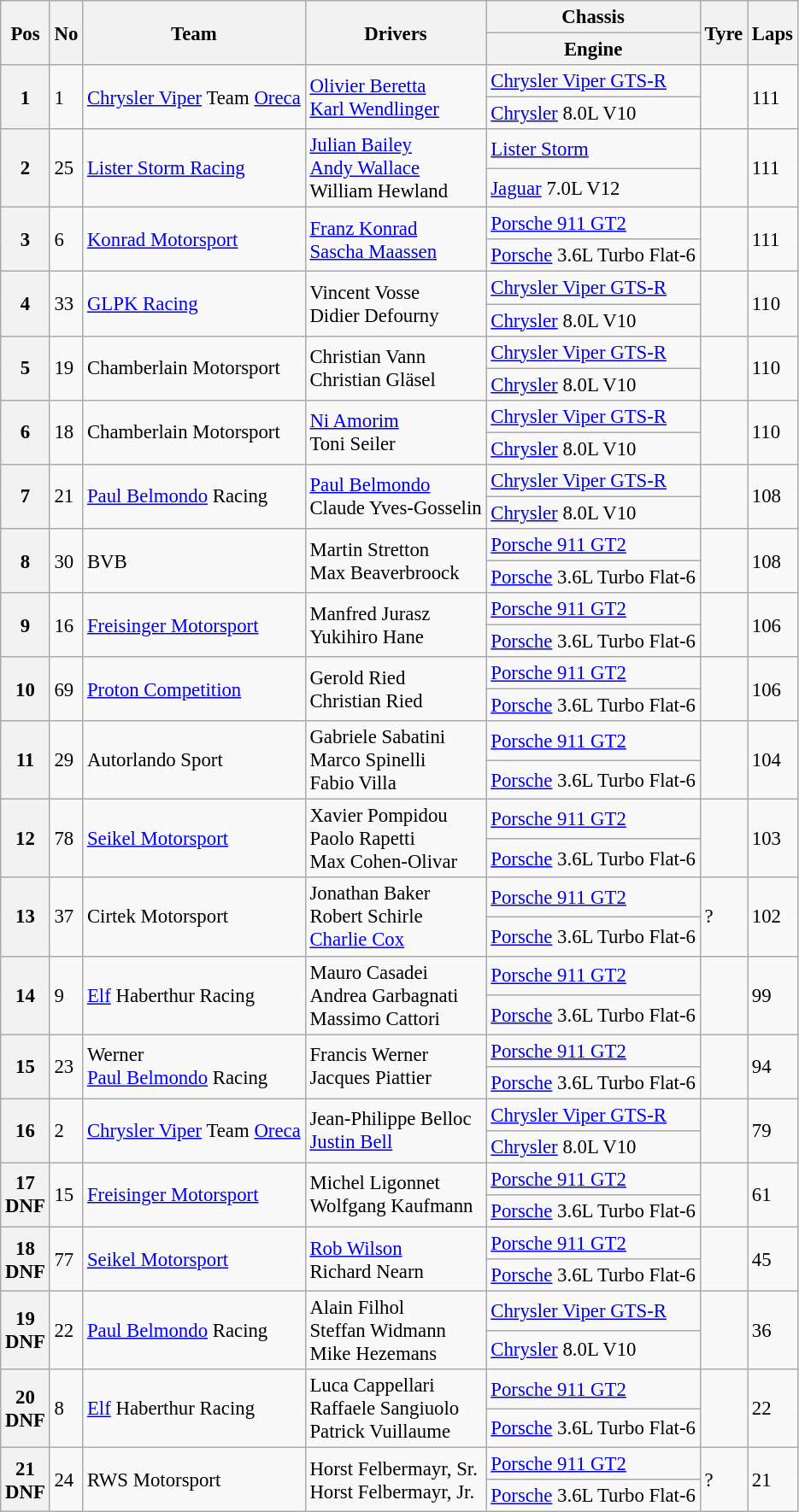<table class="wikitable" style="font-size: 95%;">
<tr>
<th rowspan=2>Pos</th>
<th rowspan=2>No</th>
<th rowspan=2>Team</th>
<th rowspan=2>Drivers</th>
<th>Chassis</th>
<th rowspan=2>Tyre</th>
<th rowspan=2>Laps</th>
</tr>
<tr>
<th>Engine</th>
</tr>
<tr>
<th rowspan=2>1</th>
<td rowspan=2>1</td>
<td rowspan=2> <a href='#'>Chrysler Viper</a> Team <a href='#'>Oreca</a></td>
<td rowspan=2> <a href='#'>Olivier Beretta</a><br> <a href='#'>Karl Wendlinger</a></td>
<td><a href='#'>Chrysler Viper GTS-R</a></td>
<td rowspan=2></td>
<td rowspan=2>111</td>
</tr>
<tr>
<td><a href='#'>Chrysler</a> 8.0L V10</td>
</tr>
<tr>
<th rowspan=2>2</th>
<td rowspan=2>25</td>
<td rowspan=2> <a href='#'>Lister Storm Racing</a></td>
<td rowspan=2> <a href='#'>Julian Bailey</a><br> <a href='#'>Andy Wallace</a><br> William Hewland</td>
<td><a href='#'>Lister Storm</a></td>
<td rowspan=2></td>
<td rowspan=2>111</td>
</tr>
<tr>
<td><a href='#'>Jaguar</a> 7.0L V12</td>
</tr>
<tr>
<th rowspan=2>3</th>
<td rowspan=2>6</td>
<td rowspan=2> <a href='#'>Konrad Motorsport</a></td>
<td rowspan=2> <a href='#'>Franz Konrad</a><br> <a href='#'>Sascha Maassen</a></td>
<td><a href='#'>Porsche 911 GT2</a></td>
<td rowspan=2></td>
<td rowspan=2>111</td>
</tr>
<tr>
<td><a href='#'>Porsche</a> 3.6L Turbo Flat-6</td>
</tr>
<tr>
<th rowspan=2>4</th>
<td rowspan=2>33</td>
<td rowspan=2> <a href='#'>GLPK Racing</a></td>
<td rowspan=2> Vincent Vosse<br> Didier Defourny</td>
<td><a href='#'>Chrysler Viper GTS-R</a></td>
<td rowspan=2></td>
<td rowspan=2>110</td>
</tr>
<tr>
<td><a href='#'>Chrysler</a> 8.0L V10</td>
</tr>
<tr>
<th rowspan=2>5</th>
<td rowspan=2>19</td>
<td rowspan=2> Chamberlain Motorsport</td>
<td rowspan=2> Christian Vann<br> Christian Gläsel</td>
<td><a href='#'>Chrysler Viper GTS-R</a></td>
<td rowspan=2></td>
<td rowspan=2>110</td>
</tr>
<tr>
<td><a href='#'>Chrysler</a> 8.0L V10</td>
</tr>
<tr>
<th rowspan=2>6</th>
<td rowspan=2>18</td>
<td rowspan=2> Chamberlain Motorsport</td>
<td rowspan=2> <a href='#'>Ni Amorim</a><br> Toni Seiler</td>
<td><a href='#'>Chrysler Viper GTS-R</a></td>
<td rowspan=2></td>
<td rowspan=2>110</td>
</tr>
<tr>
<td><a href='#'>Chrysler</a> 8.0L V10</td>
</tr>
<tr>
<th rowspan=2>7</th>
<td rowspan=2>21</td>
<td rowspan=2> <a href='#'>Paul Belmondo</a> Racing</td>
<td rowspan=2> <a href='#'>Paul Belmondo</a><br> Claude Yves-Gosselin</td>
<td><a href='#'>Chrysler Viper GTS-R</a></td>
<td rowspan=2></td>
<td rowspan=2>108</td>
</tr>
<tr>
<td><a href='#'>Chrysler</a> 8.0L V10</td>
</tr>
<tr>
<th rowspan=2>8</th>
<td rowspan=2>30</td>
<td rowspan=2> BVB</td>
<td rowspan=2> Martin Stretton<br> Max Beaverbroock</td>
<td><a href='#'>Porsche 911 GT2</a></td>
<td rowspan=2></td>
<td rowspan=2>108</td>
</tr>
<tr>
<td><a href='#'>Porsche</a> 3.6L Turbo Flat-6</td>
</tr>
<tr>
<th rowspan=2>9</th>
<td rowspan=2>16</td>
<td rowspan=2> <a href='#'>Freisinger Motorsport</a></td>
<td rowspan=2> Manfred Jurasz<br> Yukihiro Hane</td>
<td><a href='#'>Porsche 911 GT2</a></td>
<td rowspan=2></td>
<td rowspan=2>106</td>
</tr>
<tr>
<td><a href='#'>Porsche</a> 3.6L Turbo Flat-6</td>
</tr>
<tr>
<th rowspan=2>10</th>
<td rowspan=2>69</td>
<td rowspan=2> <a href='#'>Proton Competition</a></td>
<td rowspan=2> Gerold Ried<br> Christian Ried</td>
<td><a href='#'>Porsche 911 GT2</a></td>
<td rowspan=2></td>
<td rowspan=2>106</td>
</tr>
<tr>
<td><a href='#'>Porsche</a> 3.6L Turbo Flat-6</td>
</tr>
<tr>
<th rowspan=2>11</th>
<td rowspan=2>29</td>
<td rowspan=2> Autorlando Sport</td>
<td rowspan=2> Gabriele Sabatini<br> Marco Spinelli<br> Fabio Villa</td>
<td><a href='#'>Porsche 911 GT2</a></td>
<td rowspan=2></td>
<td rowspan=2>104</td>
</tr>
<tr>
<td><a href='#'>Porsche</a> 3.6L Turbo Flat-6</td>
</tr>
<tr>
<th rowspan=2>12</th>
<td rowspan=2>78</td>
<td rowspan=2> <a href='#'>Seikel Motorsport</a></td>
<td rowspan=2> Xavier Pompidou<br> Paolo Rapetti<br> Max Cohen-Olivar</td>
<td><a href='#'>Porsche 911 GT2</a></td>
<td rowspan=2></td>
<td rowspan=2>103</td>
</tr>
<tr>
<td><a href='#'>Porsche</a> 3.6L Turbo Flat-6</td>
</tr>
<tr>
<th rowspan=2>13</th>
<td rowspan=2>37</td>
<td rowspan=2> Cirtek Motorsport</td>
<td rowspan=2> Jonathan Baker<br> Robert Schirle<br> <a href='#'>Charlie Cox</a></td>
<td><a href='#'>Porsche 911 GT2</a></td>
<td rowspan=2>?</td>
<td rowspan=2>102</td>
</tr>
<tr>
<td><a href='#'>Porsche</a> 3.6L Turbo Flat-6</td>
</tr>
<tr>
<th rowspan=2>14</th>
<td rowspan=2>9</td>
<td rowspan=2> <a href='#'>Elf</a> Haberthur Racing</td>
<td rowspan=2> Mauro Casadei<br> Andrea Garbagnati<br> Massimo Cattori</td>
<td><a href='#'>Porsche 911 GT2</a></td>
<td rowspan=2></td>
<td rowspan=2>99</td>
</tr>
<tr>
<td><a href='#'>Porsche</a> 3.6L Turbo Flat-6</td>
</tr>
<tr>
<th rowspan=2>15</th>
<td rowspan=2>23</td>
<td rowspan=2> Werner<br> <a href='#'>Paul Belmondo</a> Racing</td>
<td rowspan=2> Francis Werner<br> Jacques Piattier</td>
<td><a href='#'>Porsche 911 GT2</a></td>
<td rowspan=2></td>
<td rowspan=2>94</td>
</tr>
<tr>
<td><a href='#'>Porsche</a> 3.6L Turbo Flat-6</td>
</tr>
<tr>
<th rowspan=2>16</th>
<td rowspan=2>2</td>
<td rowspan=2> <a href='#'>Chrysler Viper</a> Team <a href='#'>Oreca</a></td>
<td rowspan=2> Jean-Philippe Belloc<br> <a href='#'>Justin Bell</a></td>
<td><a href='#'>Chrysler Viper GTS-R</a></td>
<td rowspan=2></td>
<td rowspan=2>79</td>
</tr>
<tr>
<td><a href='#'>Chrysler</a> 8.0L V10</td>
</tr>
<tr>
<th rowspan=2>17<br>DNF</th>
<td rowspan=2>15</td>
<td rowspan=2> <a href='#'>Freisinger Motorsport</a></td>
<td rowspan=2> Michel Ligonnet<br> Wolfgang Kaufmann</td>
<td><a href='#'>Porsche 911 GT2</a></td>
<td rowspan=2></td>
<td rowspan=2>61</td>
</tr>
<tr>
<td><a href='#'>Porsche</a> 3.6L Turbo Flat-6</td>
</tr>
<tr>
<th rowspan=2>18<br>DNF</th>
<td rowspan=2>77</td>
<td rowspan=2> <a href='#'>Seikel Motorsport</a></td>
<td rowspan=2> <a href='#'>Rob Wilson</a><br> Richard Nearn</td>
<td><a href='#'>Porsche 911 GT2</a></td>
<td rowspan=2></td>
<td rowspan=2>45</td>
</tr>
<tr>
<td><a href='#'>Porsche</a> 3.6L Turbo Flat-6</td>
</tr>
<tr>
<th rowspan=2>19<br>DNF</th>
<td rowspan=2>22</td>
<td rowspan=2> <a href='#'>Paul Belmondo</a> Racing</td>
<td rowspan=2> Alain Filhol<br> Steffan Widmann<br> Mike Hezemans</td>
<td><a href='#'>Chrysler Viper GTS-R</a></td>
<td rowspan=2></td>
<td rowspan=2>36</td>
</tr>
<tr>
<td><a href='#'>Chrysler</a> 8.0L V10</td>
</tr>
<tr>
<th rowspan=2>20<br>DNF</th>
<td rowspan=2>8</td>
<td rowspan=2> <a href='#'>Elf</a> Haberthur Racing</td>
<td rowspan=2> Luca Cappellari<br> Raffaele Sangiuolo<br> Patrick Vuillaume</td>
<td><a href='#'>Porsche 911 GT2</a></td>
<td rowspan=2></td>
<td rowspan=2>22</td>
</tr>
<tr>
<td><a href='#'>Porsche</a> 3.6L Turbo Flat-6</td>
</tr>
<tr>
<th rowspan=2>21<br>DNF</th>
<td rowspan=2>24</td>
<td rowspan=2> RWS Motorsport</td>
<td rowspan=2> Horst Felbermayr, Sr.<br> Horst Felbermayr, Jr.</td>
<td><a href='#'>Porsche 911 GT2</a></td>
<td rowspan=2>?</td>
<td rowspan=2>21</td>
</tr>
<tr>
<td><a href='#'>Porsche</a> 3.6L Turbo Flat-6</td>
</tr>
</table>
